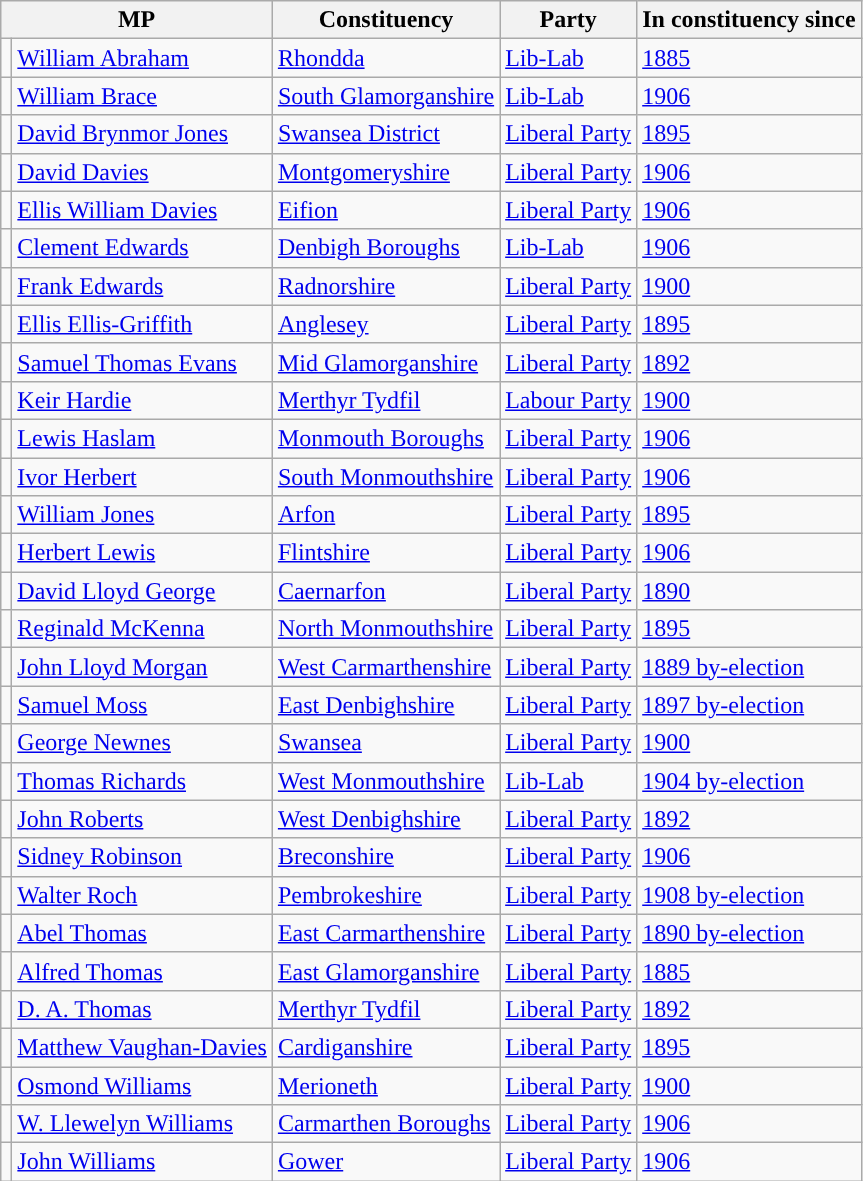<table class="wikitable sortable">
<tr>
<th colspan="2">MP</th>
<th>Constituency</th>
<th>Party</th>
<th>In constituency since</th>
</tr>
<tr>
<td style="color:inherit;background-color: "></td>
<td><a href='#'>William Abraham</a></td>
<td><a href='#'>Rhondda</a></td>
<td><a href='#'>Lib-Lab</a></td>
<td><a href='#'>1885</a></td>
</tr>
<tr>
<td style="color:inherit;background-color: "></td>
<td><a href='#'>William Brace</a></td>
<td><a href='#'>South Glamorganshire</a></td>
<td><a href='#'>Lib-Lab</a></td>
<td><a href='#'>1906</a></td>
</tr>
<tr>
<td style="color:inherit;background-color: "></td>
<td><a href='#'>David Brynmor Jones</a></td>
<td><a href='#'>Swansea District</a></td>
<td><a href='#'>Liberal Party</a></td>
<td><a href='#'>1895</a></td>
</tr>
<tr>
<td style="color:inherit;background-color: "></td>
<td><a href='#'>David Davies</a></td>
<td><a href='#'>Montgomeryshire</a></td>
<td><a href='#'>Liberal Party</a></td>
<td><a href='#'>1906</a></td>
</tr>
<tr>
<td style="color:inherit;background-color: "></td>
<td><a href='#'>Ellis William Davies</a></td>
<td><a href='#'>Eifion</a></td>
<td><a href='#'>Liberal Party</a></td>
<td><a href='#'>1906</a></td>
</tr>
<tr>
<td style="color:inherit;background-color: "></td>
<td><a href='#'>Clement Edwards</a></td>
<td><a href='#'>Denbigh Boroughs</a></td>
<td><a href='#'>Lib-Lab</a></td>
<td><a href='#'>1906</a></td>
</tr>
<tr>
<td style="color:inherit;background-color: "></td>
<td><a href='#'>Frank Edwards</a></td>
<td><a href='#'>Radnorshire</a></td>
<td><a href='#'>Liberal Party</a></td>
<td><a href='#'>1900</a></td>
</tr>
<tr>
<td style="color:inherit;background-color: "></td>
<td><a href='#'>Ellis Ellis-Griffith</a></td>
<td><a href='#'>Anglesey</a></td>
<td><a href='#'>Liberal Party</a></td>
<td><a href='#'>1895</a></td>
</tr>
<tr>
<td style="color:inherit;background-color: "></td>
<td><a href='#'>Samuel Thomas Evans</a></td>
<td><a href='#'>Mid Glamorganshire</a></td>
<td><a href='#'>Liberal Party</a></td>
<td><a href='#'>1892</a></td>
</tr>
<tr>
<td style="color:inherit;background-color: "></td>
<td><a href='#'>Keir Hardie</a></td>
<td><a href='#'>Merthyr Tydfil</a></td>
<td><a href='#'>Labour Party</a></td>
<td><a href='#'>1900</a></td>
</tr>
<tr>
<td style="color:inherit;background-color: "></td>
<td><a href='#'>Lewis Haslam</a></td>
<td><a href='#'>Monmouth Boroughs</a></td>
<td><a href='#'>Liberal Party</a></td>
<td><a href='#'>1906</a></td>
</tr>
<tr>
<td style="color:inherit;background-color: "></td>
<td><a href='#'>Ivor Herbert</a></td>
<td><a href='#'>South Monmouthshire</a></td>
<td><a href='#'>Liberal Party</a></td>
<td><a href='#'>1906</a></td>
</tr>
<tr>
<td style="color:inherit;background-color: "></td>
<td><a href='#'>William Jones</a></td>
<td><a href='#'>Arfon</a></td>
<td><a href='#'>Liberal Party</a></td>
<td><a href='#'>1895</a></td>
</tr>
<tr>
<td style="color:inherit;background-color: "></td>
<td><a href='#'>Herbert Lewis</a></td>
<td><a href='#'>Flintshire</a></td>
<td><a href='#'>Liberal Party</a></td>
<td><a href='#'>1906</a></td>
</tr>
<tr>
<td style="color:inherit;background-color: "></td>
<td><a href='#'>David Lloyd George</a></td>
<td><a href='#'>Caernarfon</a></td>
<td><a href='#'>Liberal Party</a></td>
<td><a href='#'>1890</a></td>
</tr>
<tr>
<td style="color:inherit;background-color: "></td>
<td><a href='#'>Reginald McKenna</a></td>
<td><a href='#'>North Monmouthshire</a></td>
<td><a href='#'>Liberal Party</a></td>
<td><a href='#'>1895</a></td>
</tr>
<tr>
<td style="color:inherit;background-color: "></td>
<td><a href='#'>John Lloyd Morgan</a></td>
<td><a href='#'>West Carmarthenshire</a></td>
<td><a href='#'>Liberal Party</a></td>
<td><a href='#'>1889 by-election</a></td>
</tr>
<tr>
<td style="color:inherit;background-color: "></td>
<td><a href='#'>Samuel Moss</a></td>
<td><a href='#'>East Denbighshire</a></td>
<td><a href='#'>Liberal Party</a></td>
<td><a href='#'>1897 by-election</a></td>
</tr>
<tr>
<td style="color:inherit;background-color: "></td>
<td><a href='#'>George Newnes</a></td>
<td><a href='#'>Swansea</a></td>
<td><a href='#'>Liberal Party</a></td>
<td><a href='#'>1900</a></td>
</tr>
<tr>
<td style="color:inherit;background-color: "></td>
<td><a href='#'>Thomas Richards</a></td>
<td><a href='#'>West Monmouthshire</a></td>
<td><a href='#'>Lib-Lab</a></td>
<td><a href='#'>1904 by-election</a></td>
</tr>
<tr>
<td style="color:inherit;background-color: "></td>
<td><a href='#'>John Roberts</a></td>
<td><a href='#'>West Denbighshire</a></td>
<td><a href='#'>Liberal Party</a></td>
<td><a href='#'>1892</a></td>
</tr>
<tr>
<td style="color:inherit;background-color: "></td>
<td><a href='#'>Sidney Robinson</a></td>
<td><a href='#'>Breconshire</a></td>
<td><a href='#'>Liberal Party</a></td>
<td><a href='#'>1906</a></td>
</tr>
<tr>
<td style="color:inherit;background-color: "></td>
<td><a href='#'>Walter Roch</a></td>
<td><a href='#'>Pembrokeshire</a></td>
<td><a href='#'>Liberal Party</a></td>
<td><a href='#'>1908 by-election</a></td>
</tr>
<tr>
<td style="color:inherit;background-color: "></td>
<td><a href='#'>Abel Thomas</a></td>
<td><a href='#'>East Carmarthenshire</a></td>
<td><a href='#'>Liberal Party</a></td>
<td><a href='#'>1890 by-election</a></td>
</tr>
<tr>
<td style="color:inherit;background-color: "></td>
<td><a href='#'>Alfred Thomas</a></td>
<td><a href='#'>East Glamorganshire</a></td>
<td><a href='#'>Liberal Party</a></td>
<td><a href='#'>1885</a></td>
</tr>
<tr>
<td style="color:inherit;background-color: "></td>
<td><a href='#'>D. A. Thomas</a></td>
<td><a href='#'>Merthyr Tydfil</a></td>
<td><a href='#'>Liberal Party</a></td>
<td><a href='#'>1892</a></td>
</tr>
<tr>
<td style="color:inherit;background-color: "></td>
<td><a href='#'>Matthew Vaughan-Davies</a></td>
<td><a href='#'>Cardiganshire</a></td>
<td><a href='#'>Liberal Party</a></td>
<td><a href='#'>1895</a></td>
</tr>
<tr>
<td style="color:inherit;background-color: "></td>
<td><a href='#'>Osmond Williams</a></td>
<td><a href='#'>Merioneth</a></td>
<td><a href='#'>Liberal Party</a></td>
<td><a href='#'>1900</a></td>
</tr>
<tr>
<td style="color:inherit;background-color: "></td>
<td><a href='#'>W. Llewelyn Williams</a></td>
<td><a href='#'>Carmarthen Boroughs</a></td>
<td><a href='#'>Liberal Party</a></td>
<td><a href='#'>1906</a></td>
</tr>
<tr>
<td style="color:inherit;background-color: "></td>
<td><a href='#'>John Williams</a></td>
<td><a href='#'>Gower</a></td>
<td><a href='#'>Liberal Party</a></td>
<td><a href='#'>1906</a></td>
</tr>
</table>
